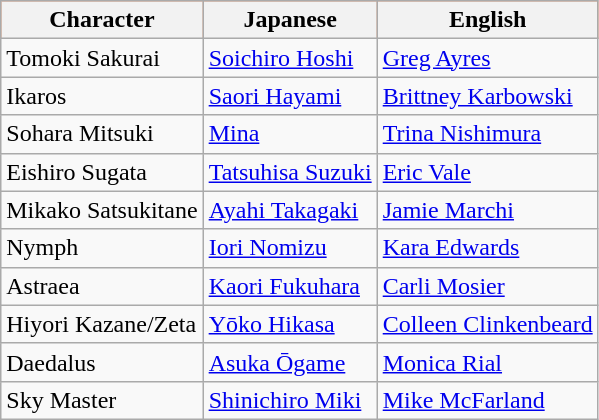<table border="1" style="border-collapse: collapse;" class="wikitable">
<tr style="background-color: rgb(255,85,0);">
<th>Character</th>
<th>Japanese</th>
<th>English</th>
</tr>
<tr>
<td>Tomoki Sakurai</td>
<td><a href='#'>Soichiro Hoshi</a></td>
<td><a href='#'>Greg Ayres</a></td>
</tr>
<tr>
<td>Ikaros</td>
<td><a href='#'>Saori Hayami</a></td>
<td><a href='#'>Brittney Karbowski</a></td>
</tr>
<tr>
<td>Sohara Mitsuki</td>
<td><a href='#'>Mina</a></td>
<td><a href='#'>Trina Nishimura</a></td>
</tr>
<tr>
<td>Eishiro Sugata</td>
<td><a href='#'>Tatsuhisa Suzuki</a></td>
<td><a href='#'>Eric Vale</a></td>
</tr>
<tr>
<td>Mikako Satsukitane</td>
<td><a href='#'>Ayahi Takagaki</a></td>
<td><a href='#'>Jamie Marchi</a></td>
</tr>
<tr>
<td>Nymph</td>
<td><a href='#'>Iori Nomizu</a></td>
<td><a href='#'>Kara Edwards</a></td>
</tr>
<tr>
<td>Astraea</td>
<td><a href='#'>Kaori Fukuhara</a></td>
<td><a href='#'>Carli Mosier</a></td>
</tr>
<tr>
<td>Hiyori Kazane/Zeta</td>
<td><a href='#'>Yōko Hikasa</a></td>
<td><a href='#'>Colleen Clinkenbeard</a></td>
</tr>
<tr>
<td>Daedalus</td>
<td><a href='#'>Asuka Ōgame</a></td>
<td><a href='#'>Monica Rial</a></td>
</tr>
<tr>
<td>Sky Master</td>
<td><a href='#'>Shinichiro Miki</a></td>
<td><a href='#'>Mike McFarland</a></td>
</tr>
</table>
